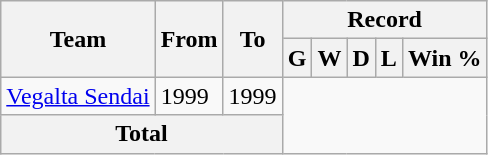<table class="wikitable" style="text-align: center">
<tr>
<th rowspan="2">Team</th>
<th rowspan="2">From</th>
<th rowspan="2">To</th>
<th colspan="5">Record</th>
</tr>
<tr>
<th>G</th>
<th>W</th>
<th>D</th>
<th>L</th>
<th>Win %</th>
</tr>
<tr>
<td align="left"><a href='#'>Vegalta Sendai</a></td>
<td align="left">1999</td>
<td align="left">1999<br></td>
</tr>
<tr>
<th colspan="3">Total<br></th>
</tr>
</table>
